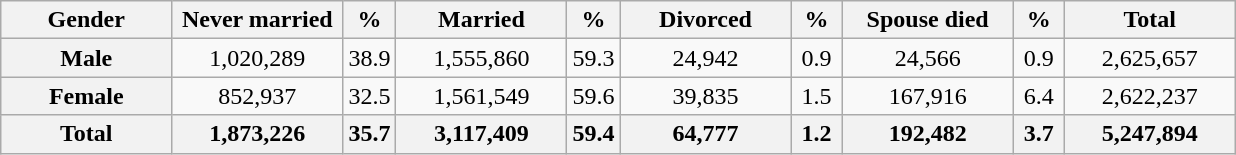<table class="wikitable">
<tr>
<th style="width:80pt;">Gender</th>
<th style="width:80pt;">Never married</th>
<th style="width:20pt;">%</th>
<th style="width:80pt;">Married</th>
<th style="width:20pt;">%</th>
<th style="width:80pt;">Divorced</th>
<th style="width:20pt;">%</th>
<th style="width:80pt;">Spouse died</th>
<th style="width:20pt;">%</th>
<th style="width:80pt;">Total</th>
</tr>
<tr>
<th style="width:80pt;">Male</th>
<td style="text-align:center;">1,020,289</td>
<td style="text-align:center;">38.9</td>
<td style="text-align:center;">1,555,860</td>
<td style="text-align:center;">59.3</td>
<td style="text-align:center;">24,942</td>
<td style="text-align:center;">0.9</td>
<td style="text-align:center;">24,566</td>
<td style="text-align:center;">0.9</td>
<td style="text-align:center;">2,625,657</td>
</tr>
<tr>
<th style="width:80pt;">Female</th>
<td style="text-align:center;">852,937</td>
<td style="text-align:center;">32.5</td>
<td style="text-align:center;">1,561,549</td>
<td style="text-align:center;">59.6</td>
<td style="text-align:center;">39,835</td>
<td style="text-align:center;">1.5</td>
<td style="text-align:center;">167,916</td>
<td style="text-align:center;">6.4</td>
<td style="text-align:center;">2,622,237</td>
</tr>
<tr>
<th>Total</th>
<th>1,873,226</th>
<th>35.7</th>
<th>3,117,409</th>
<th>59.4</th>
<th>64,777</th>
<th>1.2</th>
<th>192,482</th>
<th>3.7</th>
<th>5,247,894</th>
</tr>
</table>
